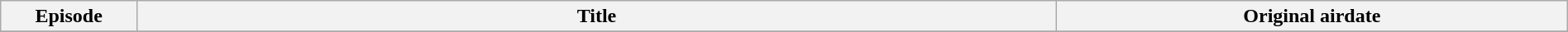<table class="wikitable plainrowheaders" style="width: 100%;">
<tr>
<th width="8%">Episode</th>
<th width="54%">Title</th>
<th width="30%">Original airdate</th>
</tr>
<tr>
</tr>
</table>
